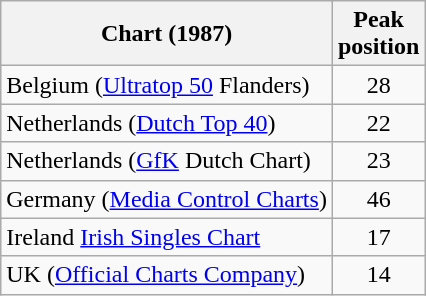<table class="wikitable sortable">
<tr>
<th>Chart (1987)</th>
<th>Peak<br>position</th>
</tr>
<tr>
<td>Belgium (<a href='#'>Ultratop 50</a> Flanders)</td>
<td align="center">28</td>
</tr>
<tr>
<td>Netherlands (<a href='#'>Dutch Top 40</a>)</td>
<td align="center">22</td>
</tr>
<tr>
<td>Netherlands (<a href='#'>GfK</a> Dutch Chart)</td>
<td align="center">23</td>
</tr>
<tr>
<td>Germany (<a href='#'>Media Control Charts</a>)</td>
<td align="center">46</td>
</tr>
<tr>
<td>Ireland <a href='#'>Irish Singles Chart</a></td>
<td align="center">17</td>
</tr>
<tr>
<td>UK (<a href='#'>Official Charts Company</a>)</td>
<td align="center">14</td>
</tr>
</table>
